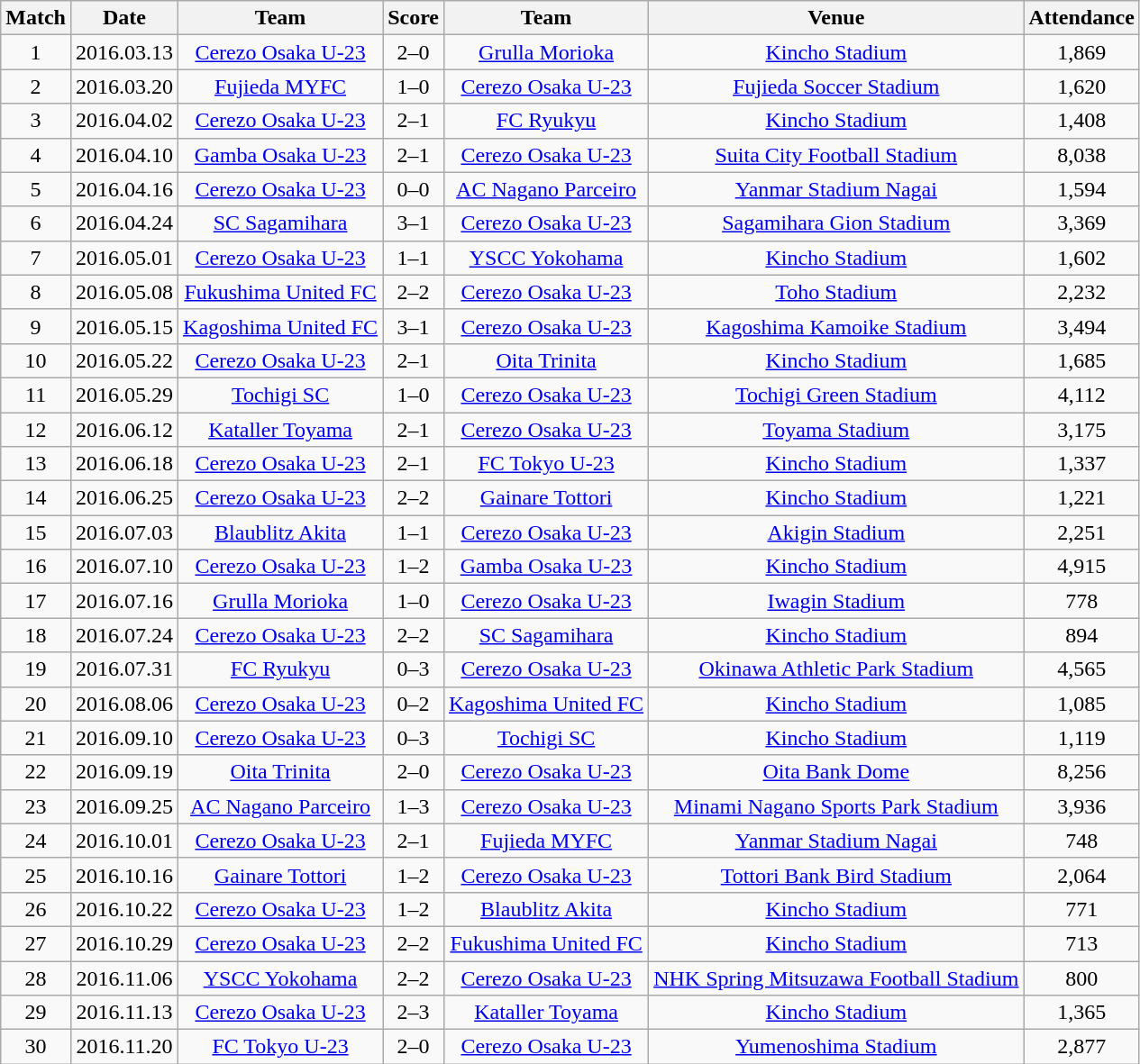<table class="wikitable" style="text-align:center;">
<tr>
<th>Match</th>
<th>Date</th>
<th>Team</th>
<th>Score</th>
<th>Team</th>
<th>Venue</th>
<th>Attendance</th>
</tr>
<tr>
<td>1</td>
<td>2016.03.13</td>
<td><a href='#'>Cerezo Osaka U-23</a></td>
<td>2–0</td>
<td><a href='#'>Grulla Morioka</a></td>
<td><a href='#'>Kincho Stadium</a></td>
<td>1,869</td>
</tr>
<tr>
<td>2</td>
<td>2016.03.20</td>
<td><a href='#'>Fujieda MYFC</a></td>
<td>1–0</td>
<td><a href='#'>Cerezo Osaka U-23</a></td>
<td><a href='#'>Fujieda Soccer Stadium</a></td>
<td>1,620</td>
</tr>
<tr>
<td>3</td>
<td>2016.04.02</td>
<td><a href='#'>Cerezo Osaka U-23</a></td>
<td>2–1</td>
<td><a href='#'>FC Ryukyu</a></td>
<td><a href='#'>Kincho Stadium</a></td>
<td>1,408</td>
</tr>
<tr>
<td>4</td>
<td>2016.04.10</td>
<td><a href='#'>Gamba Osaka U-23</a></td>
<td>2–1</td>
<td><a href='#'>Cerezo Osaka U-23</a></td>
<td><a href='#'>Suita City Football Stadium</a></td>
<td>8,038</td>
</tr>
<tr>
<td>5</td>
<td>2016.04.16</td>
<td><a href='#'>Cerezo Osaka U-23</a></td>
<td>0–0</td>
<td><a href='#'>AC Nagano Parceiro</a></td>
<td><a href='#'>Yanmar Stadium Nagai</a></td>
<td>1,594</td>
</tr>
<tr>
<td>6</td>
<td>2016.04.24</td>
<td><a href='#'>SC Sagamihara</a></td>
<td>3–1</td>
<td><a href='#'>Cerezo Osaka U-23</a></td>
<td><a href='#'>Sagamihara Gion Stadium</a></td>
<td>3,369</td>
</tr>
<tr>
<td>7</td>
<td>2016.05.01</td>
<td><a href='#'>Cerezo Osaka U-23</a></td>
<td>1–1</td>
<td><a href='#'>YSCC Yokohama</a></td>
<td><a href='#'>Kincho Stadium</a></td>
<td>1,602</td>
</tr>
<tr>
<td>8</td>
<td>2016.05.08</td>
<td><a href='#'>Fukushima United FC</a></td>
<td>2–2</td>
<td><a href='#'>Cerezo Osaka U-23</a></td>
<td><a href='#'>Toho Stadium</a></td>
<td>2,232</td>
</tr>
<tr>
<td>9</td>
<td>2016.05.15</td>
<td><a href='#'>Kagoshima United FC</a></td>
<td>3–1</td>
<td><a href='#'>Cerezo Osaka U-23</a></td>
<td><a href='#'>Kagoshima Kamoike Stadium</a></td>
<td>3,494</td>
</tr>
<tr>
<td>10</td>
<td>2016.05.22</td>
<td><a href='#'>Cerezo Osaka U-23</a></td>
<td>2–1</td>
<td><a href='#'>Oita Trinita</a></td>
<td><a href='#'>Kincho Stadium</a></td>
<td>1,685</td>
</tr>
<tr>
<td>11</td>
<td>2016.05.29</td>
<td><a href='#'>Tochigi SC</a></td>
<td>1–0</td>
<td><a href='#'>Cerezo Osaka U-23</a></td>
<td><a href='#'>Tochigi Green Stadium</a></td>
<td>4,112</td>
</tr>
<tr>
<td>12</td>
<td>2016.06.12</td>
<td><a href='#'>Kataller Toyama</a></td>
<td>2–1</td>
<td><a href='#'>Cerezo Osaka U-23</a></td>
<td><a href='#'>Toyama Stadium</a></td>
<td>3,175</td>
</tr>
<tr>
<td>13</td>
<td>2016.06.18</td>
<td><a href='#'>Cerezo Osaka U-23</a></td>
<td>2–1</td>
<td><a href='#'>FC Tokyo U-23</a></td>
<td><a href='#'>Kincho Stadium</a></td>
<td>1,337</td>
</tr>
<tr>
<td>14</td>
<td>2016.06.25</td>
<td><a href='#'>Cerezo Osaka U-23</a></td>
<td>2–2</td>
<td><a href='#'>Gainare Tottori</a></td>
<td><a href='#'>Kincho Stadium</a></td>
<td>1,221</td>
</tr>
<tr>
<td>15</td>
<td>2016.07.03</td>
<td><a href='#'>Blaublitz Akita</a></td>
<td>1–1</td>
<td><a href='#'>Cerezo Osaka U-23</a></td>
<td><a href='#'>Akigin Stadium</a></td>
<td>2,251</td>
</tr>
<tr>
<td>16</td>
<td>2016.07.10</td>
<td><a href='#'>Cerezo Osaka U-23</a></td>
<td>1–2</td>
<td><a href='#'>Gamba Osaka U-23</a></td>
<td><a href='#'>Kincho Stadium</a></td>
<td>4,915</td>
</tr>
<tr>
<td>17</td>
<td>2016.07.16</td>
<td><a href='#'>Grulla Morioka</a></td>
<td>1–0</td>
<td><a href='#'>Cerezo Osaka U-23</a></td>
<td><a href='#'>Iwagin Stadium</a></td>
<td>778</td>
</tr>
<tr>
<td>18</td>
<td>2016.07.24</td>
<td><a href='#'>Cerezo Osaka U-23</a></td>
<td>2–2</td>
<td><a href='#'>SC Sagamihara</a></td>
<td><a href='#'>Kincho Stadium</a></td>
<td>894</td>
</tr>
<tr>
<td>19</td>
<td>2016.07.31</td>
<td><a href='#'>FC Ryukyu</a></td>
<td>0–3</td>
<td><a href='#'>Cerezo Osaka U-23</a></td>
<td><a href='#'>Okinawa Athletic Park Stadium</a></td>
<td>4,565</td>
</tr>
<tr>
<td>20</td>
<td>2016.08.06</td>
<td><a href='#'>Cerezo Osaka U-23</a></td>
<td>0–2</td>
<td><a href='#'>Kagoshima United FC</a></td>
<td><a href='#'>Kincho Stadium</a></td>
<td>1,085</td>
</tr>
<tr>
<td>21</td>
<td>2016.09.10</td>
<td><a href='#'>Cerezo Osaka U-23</a></td>
<td>0–3</td>
<td><a href='#'>Tochigi SC</a></td>
<td><a href='#'>Kincho Stadium</a></td>
<td>1,119</td>
</tr>
<tr>
<td>22</td>
<td>2016.09.19</td>
<td><a href='#'>Oita Trinita</a></td>
<td>2–0</td>
<td><a href='#'>Cerezo Osaka U-23</a></td>
<td><a href='#'>Oita Bank Dome</a></td>
<td>8,256</td>
</tr>
<tr>
<td>23</td>
<td>2016.09.25</td>
<td><a href='#'>AC Nagano Parceiro</a></td>
<td>1–3</td>
<td><a href='#'>Cerezo Osaka U-23</a></td>
<td><a href='#'>Minami Nagano Sports Park Stadium</a></td>
<td>3,936</td>
</tr>
<tr>
<td>24</td>
<td>2016.10.01</td>
<td><a href='#'>Cerezo Osaka U-23</a></td>
<td>2–1</td>
<td><a href='#'>Fujieda MYFC</a></td>
<td><a href='#'>Yanmar Stadium Nagai</a></td>
<td>748</td>
</tr>
<tr>
<td>25</td>
<td>2016.10.16</td>
<td><a href='#'>Gainare Tottori</a></td>
<td>1–2</td>
<td><a href='#'>Cerezo Osaka U-23</a></td>
<td><a href='#'>Tottori Bank Bird Stadium</a></td>
<td>2,064</td>
</tr>
<tr>
<td>26</td>
<td>2016.10.22</td>
<td><a href='#'>Cerezo Osaka U-23</a></td>
<td>1–2</td>
<td><a href='#'>Blaublitz Akita</a></td>
<td><a href='#'>Kincho Stadium</a></td>
<td>771</td>
</tr>
<tr>
<td>27</td>
<td>2016.10.29</td>
<td><a href='#'>Cerezo Osaka U-23</a></td>
<td>2–2</td>
<td><a href='#'>Fukushima United FC</a></td>
<td><a href='#'>Kincho Stadium</a></td>
<td>713</td>
</tr>
<tr>
<td>28</td>
<td>2016.11.06</td>
<td><a href='#'>YSCC Yokohama</a></td>
<td>2–2</td>
<td><a href='#'>Cerezo Osaka U-23</a></td>
<td><a href='#'>NHK Spring Mitsuzawa Football Stadium</a></td>
<td>800</td>
</tr>
<tr>
<td>29</td>
<td>2016.11.13</td>
<td><a href='#'>Cerezo Osaka U-23</a></td>
<td>2–3</td>
<td><a href='#'>Kataller Toyama</a></td>
<td><a href='#'>Kincho Stadium</a></td>
<td>1,365</td>
</tr>
<tr>
<td>30</td>
<td>2016.11.20</td>
<td><a href='#'>FC Tokyo U-23</a></td>
<td>2–0</td>
<td><a href='#'>Cerezo Osaka U-23</a></td>
<td><a href='#'>Yumenoshima Stadium</a></td>
<td>2,877</td>
</tr>
</table>
